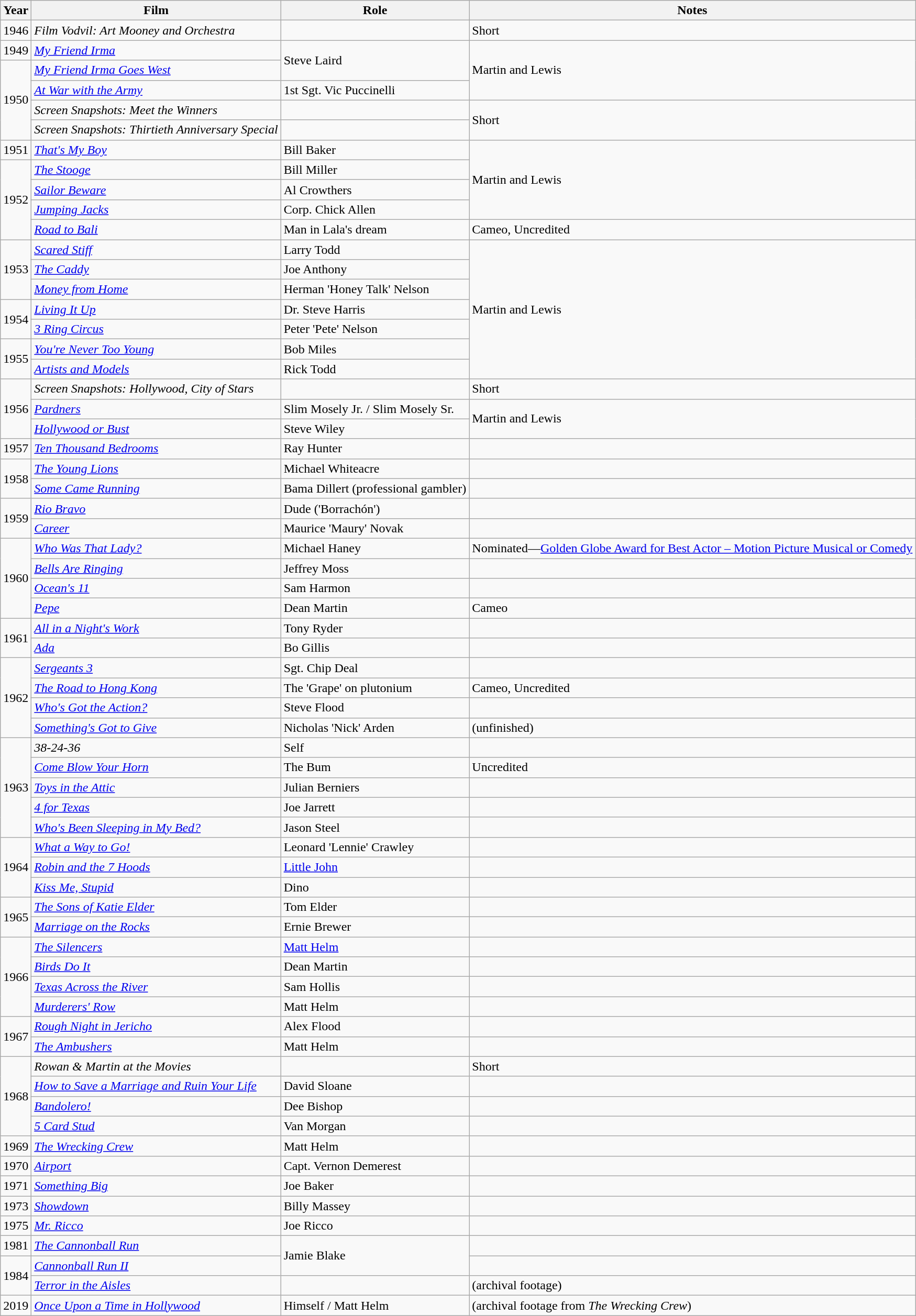<table class="wikitable">
<tr>
<th>Year</th>
<th>Film</th>
<th>Role</th>
<th>Notes</th>
</tr>
<tr>
<td>1946</td>
<td><em>Film Vodvil: Art Mooney and Orchestra</em></td>
<td></td>
<td>Short</td>
</tr>
<tr>
<td>1949</td>
<td><em><a href='#'>My Friend Irma</a></em></td>
<td rowspan=2>Steve Laird</td>
<td rowspan="3">Martin and Lewis</td>
</tr>
<tr>
<td rowspan=4>1950</td>
<td><em><a href='#'>My Friend Irma Goes West</a></em></td>
</tr>
<tr>
<td><em><a href='#'>At War with the Army</a></em></td>
<td>1st Sgt. Vic Puccinelli</td>
</tr>
<tr>
<td><em>Screen Snapshots: Meet the Winners</em></td>
<td></td>
<td rowspan="2">Short</td>
</tr>
<tr>
<td><em>Screen Snapshots: Thirtieth Anniversary Special</em></td>
<td></td>
</tr>
<tr>
<td>1951</td>
<td><em><a href='#'>That's My Boy</a></em></td>
<td>Bill Baker</td>
<td rowspan="4">Martin and Lewis</td>
</tr>
<tr>
<td rowspan=4>1952</td>
<td><em><a href='#'>The Stooge</a></em></td>
<td>Bill Miller</td>
</tr>
<tr>
<td><em><a href='#'>Sailor Beware</a></em></td>
<td>Al Crowthers</td>
</tr>
<tr>
<td><em><a href='#'>Jumping Jacks</a></em></td>
<td>Corp. Chick Allen</td>
</tr>
<tr>
<td><em><a href='#'>Road to Bali</a></em></td>
<td>Man in Lala's dream</td>
<td>Cameo, Uncredited</td>
</tr>
<tr>
<td rowspan=3>1953</td>
<td><em><a href='#'>Scared Stiff</a></em></td>
<td>Larry Todd</td>
<td rowspan="7">Martin and Lewis</td>
</tr>
<tr>
<td><em><a href='#'>The Caddy</a></em></td>
<td>Joe Anthony</td>
</tr>
<tr>
<td><em><a href='#'>Money from Home</a></em></td>
<td>Herman 'Honey Talk' Nelson</td>
</tr>
<tr>
<td rowspan=2>1954</td>
<td><em><a href='#'>Living It Up</a></em></td>
<td>Dr. Steve Harris</td>
</tr>
<tr>
<td><em><a href='#'>3 Ring Circus</a></em></td>
<td>Peter 'Pete' Nelson</td>
</tr>
<tr>
<td rowspan=2>1955</td>
<td><em><a href='#'>You're Never Too Young</a></em></td>
<td>Bob Miles</td>
</tr>
<tr>
<td><em><a href='#'>Artists and Models</a></em></td>
<td>Rick Todd</td>
</tr>
<tr>
<td rowspan=3>1956</td>
<td><em>Screen Snapshots: Hollywood, City of Stars</em></td>
<td></td>
<td>Short</td>
</tr>
<tr>
<td><em><a href='#'>Pardners</a></em></td>
<td>Slim Mosely Jr. / Slim Mosely Sr.</td>
<td rowspan="2">Martin and Lewis</td>
</tr>
<tr>
<td><em><a href='#'>Hollywood or Bust</a></em></td>
<td>Steve Wiley</td>
</tr>
<tr>
<td>1957</td>
<td><em><a href='#'>Ten Thousand Bedrooms</a></em></td>
<td>Ray Hunter</td>
<td></td>
</tr>
<tr>
<td rowspan=2>1958</td>
<td><em><a href='#'>The Young Lions</a></em></td>
<td>Michael Whiteacre</td>
<td></td>
</tr>
<tr>
<td><em><a href='#'>Some Came Running</a></em></td>
<td>Bama Dillert (professional gambler)</td>
<td></td>
</tr>
<tr>
<td rowspan=2>1959</td>
<td><em><a href='#'>Rio Bravo</a></em></td>
<td>Dude ('Borrachón')</td>
<td></td>
</tr>
<tr>
<td><em><a href='#'>Career</a></em></td>
<td>Maurice 'Maury' Novak</td>
<td></td>
</tr>
<tr>
<td rowspan=4>1960</td>
<td><em><a href='#'>Who Was That Lady?</a></em></td>
<td>Michael Haney</td>
<td>Nominated—<a href='#'>Golden Globe Award for Best Actor – Motion Picture Musical or Comedy</a></td>
</tr>
<tr>
<td><em><a href='#'>Bells Are Ringing</a></em></td>
<td>Jeffrey Moss</td>
<td></td>
</tr>
<tr>
<td><em><a href='#'>Ocean's 11</a></em></td>
<td>Sam Harmon</td>
<td></td>
</tr>
<tr>
<td><em><a href='#'>Pepe</a></em></td>
<td>Dean Martin</td>
<td>Cameo</td>
</tr>
<tr>
<td rowspan=2>1961</td>
<td><em><a href='#'>All in a Night's Work</a></em></td>
<td>Tony Ryder</td>
<td></td>
</tr>
<tr>
<td><em><a href='#'>Ada</a></em></td>
<td>Bo Gillis</td>
<td></td>
</tr>
<tr>
<td rowspan=4>1962</td>
<td><em><a href='#'>Sergeants 3</a></em></td>
<td>Sgt. Chip Deal</td>
<td></td>
</tr>
<tr>
<td><em><a href='#'>The Road to Hong Kong</a></em></td>
<td>The 'Grape' on plutonium</td>
<td>Cameo, Uncredited</td>
</tr>
<tr>
<td><em><a href='#'>Who's Got the Action?</a></em></td>
<td>Steve Flood</td>
<td></td>
</tr>
<tr>
<td><em><a href='#'>Something's Got to Give</a></em></td>
<td>Nicholas 'Nick' Arden</td>
<td>(unfinished)</td>
</tr>
<tr>
<td rowspan=5>1963</td>
<td><em>38-24-36</em></td>
<td>Self</td>
<td></td>
</tr>
<tr>
<td><em><a href='#'>Come Blow Your Horn</a></em></td>
<td>The Bum</td>
<td>Uncredited</td>
</tr>
<tr>
<td><em><a href='#'>Toys in the Attic</a></em></td>
<td>Julian Berniers</td>
<td></td>
</tr>
<tr>
<td><em><a href='#'>4 for Texas</a></em></td>
<td>Joe Jarrett</td>
<td></td>
</tr>
<tr>
<td><em><a href='#'>Who's Been Sleeping in My Bed?</a></em></td>
<td>Jason Steel</td>
<td></td>
</tr>
<tr>
<td rowspan=3>1964</td>
<td><em><a href='#'>What a Way to Go!</a></em></td>
<td>Leonard 'Lennie' Crawley</td>
<td></td>
</tr>
<tr>
<td><em><a href='#'>Robin and the 7 Hoods</a></em></td>
<td><a href='#'>Little John</a></td>
<td></td>
</tr>
<tr>
<td><em><a href='#'>Kiss Me, Stupid</a></em></td>
<td>Dino</td>
<td></td>
</tr>
<tr>
<td rowspan=2>1965</td>
<td><em><a href='#'>The Sons of Katie Elder</a></em></td>
<td>Tom Elder</td>
<td></td>
</tr>
<tr>
<td><em><a href='#'>Marriage on the Rocks</a></em></td>
<td>Ernie Brewer</td>
<td></td>
</tr>
<tr>
<td rowspan=4>1966</td>
<td><em><a href='#'>The Silencers</a></em></td>
<td><a href='#'>Matt Helm</a></td>
<td></td>
</tr>
<tr>
<td><em><a href='#'>Birds Do It</a></em></td>
<td>Dean Martin</td>
<td></td>
</tr>
<tr>
<td><em><a href='#'>Texas Across the River</a></em></td>
<td>Sam Hollis</td>
<td></td>
</tr>
<tr>
<td><em><a href='#'>Murderers' Row</a></em></td>
<td>Matt Helm</td>
<td></td>
</tr>
<tr>
<td rowspan=2>1967</td>
<td><em><a href='#'>Rough Night in Jericho</a></em></td>
<td>Alex Flood</td>
<td></td>
</tr>
<tr>
<td><em><a href='#'>The Ambushers</a></em></td>
<td>Matt Helm</td>
<td></td>
</tr>
<tr>
<td rowspan=4>1968</td>
<td><em>Rowan & Martin at the Movies</em></td>
<td></td>
<td>Short</td>
</tr>
<tr>
<td><em><a href='#'>How to Save a Marriage and Ruin Your Life</a></em></td>
<td>David Sloane</td>
<td></td>
</tr>
<tr>
<td><em><a href='#'>Bandolero!</a></em></td>
<td>Dee Bishop</td>
<td></td>
</tr>
<tr>
<td><em><a href='#'>5 Card Stud</a></em></td>
<td>Van Morgan</td>
<td></td>
</tr>
<tr>
<td>1969</td>
<td><em><a href='#'>The Wrecking Crew</a></em></td>
<td>Matt Helm</td>
<td></td>
</tr>
<tr>
<td>1970</td>
<td><em><a href='#'>Airport</a></em></td>
<td>Capt. Vernon Demerest</td>
<td></td>
</tr>
<tr>
<td>1971</td>
<td><em><a href='#'>Something Big</a></em></td>
<td>Joe Baker</td>
<td></td>
</tr>
<tr>
<td>1973</td>
<td><em><a href='#'>Showdown</a></em></td>
<td>Billy Massey</td>
<td></td>
</tr>
<tr>
<td>1975</td>
<td><em><a href='#'>Mr. Ricco</a></em></td>
<td>Joe Ricco</td>
<td></td>
</tr>
<tr>
<td>1981</td>
<td><em><a href='#'>The Cannonball Run</a></em></td>
<td rowspan=2>Jamie Blake</td>
<td></td>
</tr>
<tr>
<td rowspan=2>1984</td>
<td><em><a href='#'>Cannonball Run II</a></em></td>
<td></td>
</tr>
<tr>
<td><em><a href='#'>Terror in the Aisles</a></em></td>
<td></td>
<td>(archival footage)</td>
</tr>
<tr>
<td>2019</td>
<td><em><a href='#'>Once Upon a Time in Hollywood</a></em></td>
<td>Himself / Matt Helm</td>
<td>(archival footage from <em>The Wrecking Crew</em>)</td>
</tr>
</table>
